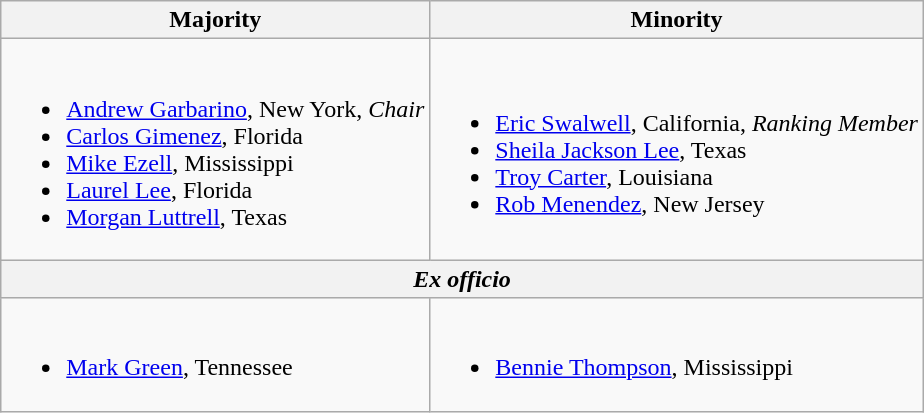<table class=wikitable>
<tr>
<th>Majority</th>
<th>Minority</th>
</tr>
<tr>
<td><br><ul><li><a href='#'>Andrew Garbarino</a>, New York, <em>Chair</em></li><li><a href='#'>Carlos Gimenez</a>, Florida</li><li><a href='#'>Mike Ezell</a>, Mississippi</li><li><a href='#'>Laurel Lee</a>, Florida</li><li><a href='#'>Morgan Luttrell</a>, Texas</li></ul></td>
<td><br><ul><li><a href='#'>Eric Swalwell</a>, California, <em>Ranking Member</em></li><li><a href='#'>Sheila Jackson Lee</a>, Texas</li><li><a href='#'>Troy Carter</a>, Louisiana</li><li><a href='#'>Rob Menendez</a>, New Jersey</li></ul></td>
</tr>
<tr>
<th colspan=2><em>Ex officio</em></th>
</tr>
<tr>
<td><br><ul><li><a href='#'>Mark Green</a>, Tennessee</li></ul></td>
<td><br><ul><li><a href='#'>Bennie Thompson</a>, Mississippi</li></ul></td>
</tr>
</table>
